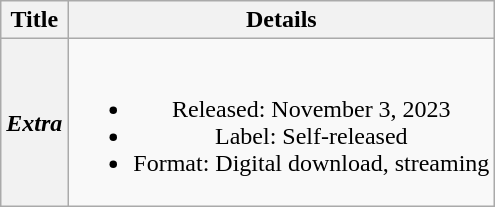<table class="wikitable plainrowheaders" style="text-align:center;">
<tr>
<th scope="col" rowspan="1">Title</th>
<th scope="col" rowspan="1">Details</th>
</tr>
<tr>
<th scope="row"><em>Extra</em></th>
<td><br><ul><li>Released: November 3, 2023</li><li>Label: Self-released</li><li>Format: Digital download, streaming</li></ul></td>
</tr>
</table>
